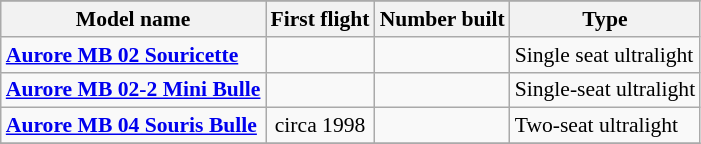<table class="wikitable" align=center style="font-size:90%;">
<tr>
</tr>
<tr style="background:#efefef;">
<th>Model name</th>
<th>First flight</th>
<th>Number built</th>
<th>Type</th>
</tr>
<tr>
<td align=left><strong><a href='#'>Aurore MB 02 Souricette</a></strong></td>
<td align=center></td>
<td align=center></td>
<td align=left>Single seat ultralight</td>
</tr>
<tr>
<td align=left><strong><a href='#'>Aurore MB 02-2 Mini Bulle</a></strong></td>
<td align=center></td>
<td align=center></td>
<td align=left>Single-seat ultralight</td>
</tr>
<tr>
<td align=left><strong><a href='#'>Aurore MB 04 Souris Bulle</a></strong></td>
<td align=center>circa 1998</td>
<td align=center></td>
<td align=left>Two-seat ultralight</td>
</tr>
<tr>
</tr>
</table>
